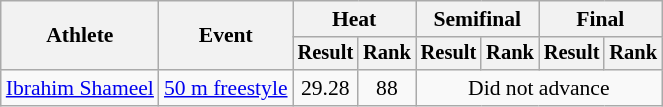<table class=wikitable style="font-size:90%">
<tr>
<th rowspan="2">Athlete</th>
<th rowspan="2">Event</th>
<th colspan="2">Heat</th>
<th colspan="2">Semifinal</th>
<th colspan="2">Final</th>
</tr>
<tr style="font-size:95%">
<th>Result</th>
<th>Rank</th>
<th>Result</th>
<th>Rank</th>
<th>Result</th>
<th>Rank</th>
</tr>
<tr align=center>
<td align=left><a href='#'>Ibrahim Shameel</a></td>
<td align=left><a href='#'>50 m freestyle</a></td>
<td>29.28</td>
<td>88</td>
<td colspan=4>Did not advance</td>
</tr>
</table>
